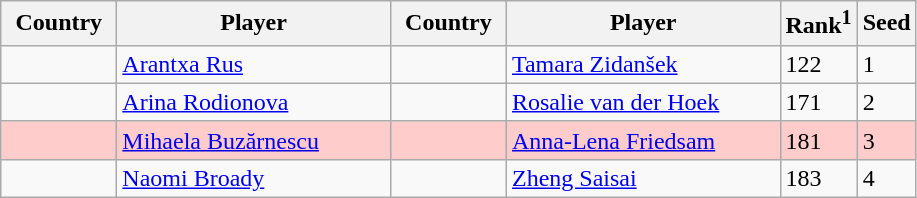<table class="sortable wikitable">
<tr>
<th width="70">Country</th>
<th width="175">Player</th>
<th width="70">Country</th>
<th width="175">Player</th>
<th>Rank<sup>1</sup></th>
<th>Seed</th>
</tr>
<tr>
<td></td>
<td><a href='#'>Arantxa Rus</a></td>
<td></td>
<td><a href='#'>Tamara Zidanšek</a></td>
<td>122</td>
<td>1</td>
</tr>
<tr>
<td></td>
<td><a href='#'>Arina Rodionova</a></td>
<td></td>
<td><a href='#'>Rosalie van der Hoek</a></td>
<td>171</td>
<td>2</td>
</tr>
<tr style="background:#fcc">
<td></td>
<td><a href='#'>Mihaela Buzărnescu</a></td>
<td></td>
<td><a href='#'>Anna-Lena Friedsam</a></td>
<td>181</td>
<td>3</td>
</tr>
<tr>
<td></td>
<td><a href='#'>Naomi Broady</a></td>
<td></td>
<td><a href='#'>Zheng Saisai</a></td>
<td>183</td>
<td>4</td>
</tr>
</table>
